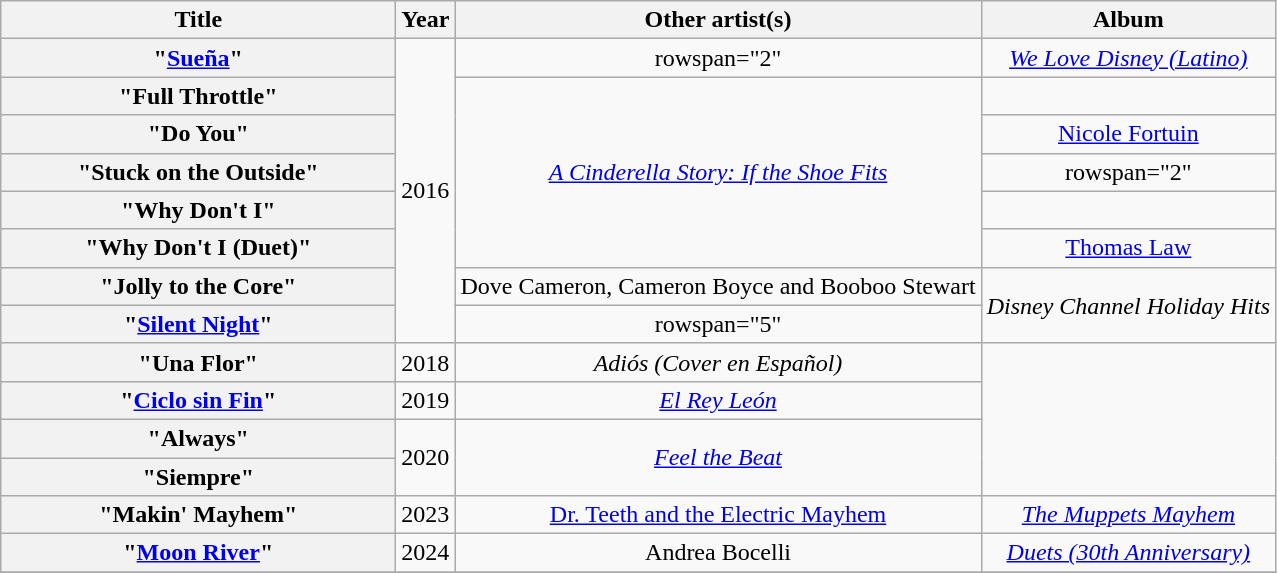<table class="wikitable plainrowheaders" style="text-align:center">
<tr>
<th scope="col" style="width:16em;">Title</th>
<th scope="col">Year</th>
<th scope="col">Other artist(s)</th>
<th scope="col">Album</th>
</tr>
<tr>
<th scope="row">"<a href='#'>Sueña</a>"</th>
<td rowspan="8">2016</td>
<td>rowspan="2" </td>
<td><em><a href='#'>We Love Disney (Latino)</a></em></td>
</tr>
<tr>
<th scope="row">"Full Throttle"</th>
<td rowspan="5"><em><a href='#'>A Cinderella Story: If the Shoe Fits</a></em></td>
</tr>
<tr>
<th scope="row">"Do You"</th>
<td><a href='#'>Nicole Fortuin</a></td>
</tr>
<tr>
<th scope="row">"Stuck on the Outside"</th>
<td>rowspan="2" </td>
</tr>
<tr>
<th scope="row">"Why Don't I"</th>
</tr>
<tr>
<th scope="row">"Why Don't I (Duet)"</th>
<td><a href='#'>Thomas Law</a></td>
</tr>
<tr>
<th scope="row">"Jolly to the Core"</th>
<td>Dove Cameron, Cameron Boyce and Booboo Stewart</td>
<td rowspan="2"><em>Disney Channel Holiday Hits</em></td>
</tr>
<tr>
<th scope="row">"<a href='#'>Silent Night</a>"</th>
<td>rowspan="5" </td>
</tr>
<tr>
<th scope="row">"Una Flor"</th>
<td>2018</td>
<td><em>Adiós (Cover en Español)</em></td>
</tr>
<tr>
<th scope="row">"<a href='#'>Ciclo sin Fin</a>"</th>
<td>2019</td>
<td><em><a href='#'>El Rey León</a></em></td>
</tr>
<tr>
<th scope="row">"Always"</th>
<td rowspan="2">2020</td>
<td rowspan="2"><em><a href='#'>Feel the Beat</a></em></td>
</tr>
<tr>
<th scope="row">"Siempre"</th>
</tr>
<tr>
<th scope="row">"Makin' Mayhem"</th>
<td>2023</td>
<td><a href='#'>Dr. Teeth and the Electric Mayhem</a></td>
<td><em><a href='#'>The Muppets Mayhem</a></em></td>
</tr>
<tr>
<th scope="row">"<a href='#'>Moon River</a>"</th>
<td>2024</td>
<td>Andrea Bocelli</td>
<td><em><a href='#'>Duets (30th Anniversary)</a></em></td>
</tr>
<tr>
</tr>
</table>
